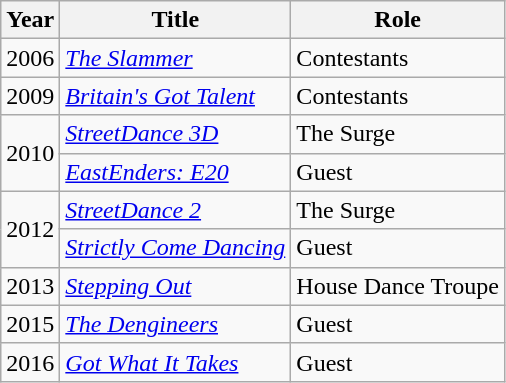<table class="wikitable sortable">
<tr>
<th>Year</th>
<th>Title</th>
<th>Role</th>
</tr>
<tr>
<td>2006</td>
<td><em><a href='#'>The Slammer</a></em></td>
<td>Contestants</td>
</tr>
<tr>
<td>2009</td>
<td><em><a href='#'>Britain's Got Talent</a></em></td>
<td>Contestants</td>
</tr>
<tr>
<td rowspan=2>2010</td>
<td><em><a href='#'>StreetDance 3D</a></em></td>
<td>The Surge</td>
</tr>
<tr>
<td><em><a href='#'>EastEnders: E20</a></em></td>
<td>Guest</td>
</tr>
<tr>
<td rowspan=2>2012</td>
<td><em><a href='#'>StreetDance 2</a></em></td>
<td>The Surge</td>
</tr>
<tr>
<td><em><a href='#'>Strictly Come Dancing</a></em></td>
<td>Guest</td>
</tr>
<tr>
<td>2013</td>
<td><em><a href='#'>Stepping Out</a></em></td>
<td>House Dance Troupe</td>
</tr>
<tr>
<td>2015</td>
<td><em><a href='#'>The Dengineers</a></em></td>
<td>Guest</td>
</tr>
<tr>
<td>2016</td>
<td><em><a href='#'>Got What It Takes</a></em></td>
<td>Guest</td>
</tr>
</table>
